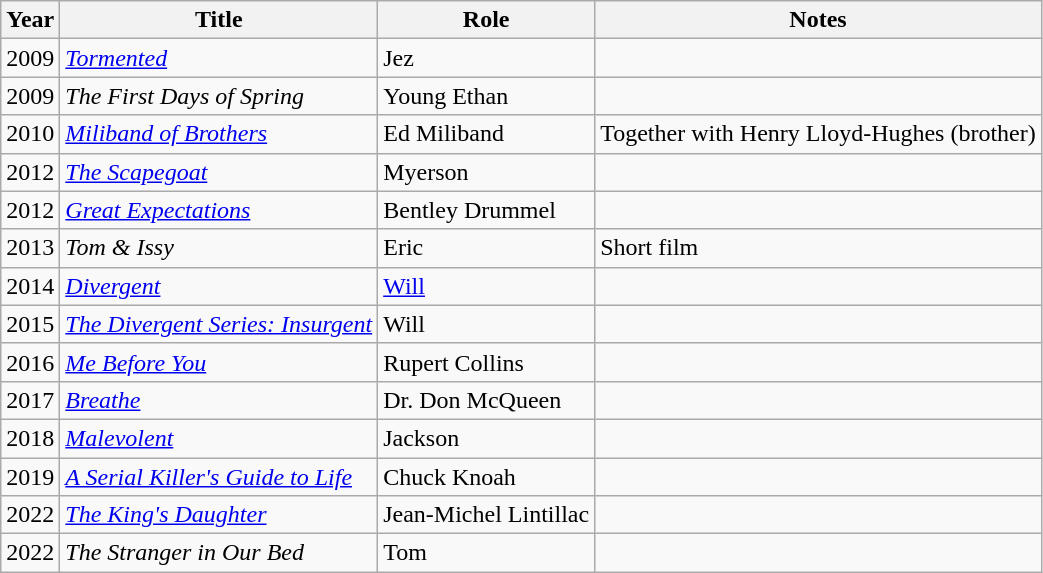<table class="wikitable sortable">
<tr>
<th>Year</th>
<th>Title</th>
<th>Role</th>
<th>Notes</th>
</tr>
<tr>
<td>2009</td>
<td><em><a href='#'>Tormented</a></em></td>
<td>Jez</td>
<td></td>
</tr>
<tr>
<td>2009</td>
<td><em>The First Days of Spring</em></td>
<td>Young Ethan</td>
<td></td>
</tr>
<tr>
<td>2010</td>
<td><em><a href='#'>Miliband of Brothers</a></em></td>
<td>Ed Miliband</td>
<td>Together with Henry Lloyd-Hughes (brother)</td>
</tr>
<tr>
<td>2012</td>
<td><em><a href='#'>The Scapegoat</a></em></td>
<td>Myerson</td>
<td></td>
</tr>
<tr>
<td>2012</td>
<td><em><a href='#'>Great Expectations</a></em></td>
<td>Bentley Drummel</td>
<td></td>
</tr>
<tr>
<td>2013</td>
<td><em>Tom & Issy</em></td>
<td>Eric</td>
<td>Short film</td>
</tr>
<tr>
<td>2014</td>
<td><em><a href='#'>Divergent</a></em></td>
<td><a href='#'>Will</a></td>
<td></td>
</tr>
<tr>
<td>2015</td>
<td><em><a href='#'>The Divergent Series: Insurgent</a></em></td>
<td>Will</td>
<td></td>
</tr>
<tr>
<td>2016</td>
<td><em><a href='#'>Me Before You</a></em></td>
<td>Rupert Collins</td>
<td></td>
</tr>
<tr>
<td>2017</td>
<td><em><a href='#'>Breathe</a></em></td>
<td>Dr. Don McQueen</td>
<td></td>
</tr>
<tr>
<td>2018</td>
<td><em><a href='#'>Malevolent</a></em></td>
<td>Jackson</td>
<td></td>
</tr>
<tr>
<td>2019</td>
<td><em><a href='#'>A Serial Killer's Guide to Life</a></em></td>
<td>Chuck Knoah</td>
<td></td>
</tr>
<tr>
<td>2022</td>
<td><em><a href='#'>The King's Daughter</a></em></td>
<td>Jean-Michel Lintillac</td>
<td></td>
</tr>
<tr>
<td>2022</td>
<td><em>The Stranger in Our Bed</em></td>
<td>Tom</td>
<td></td>
</tr>
</table>
